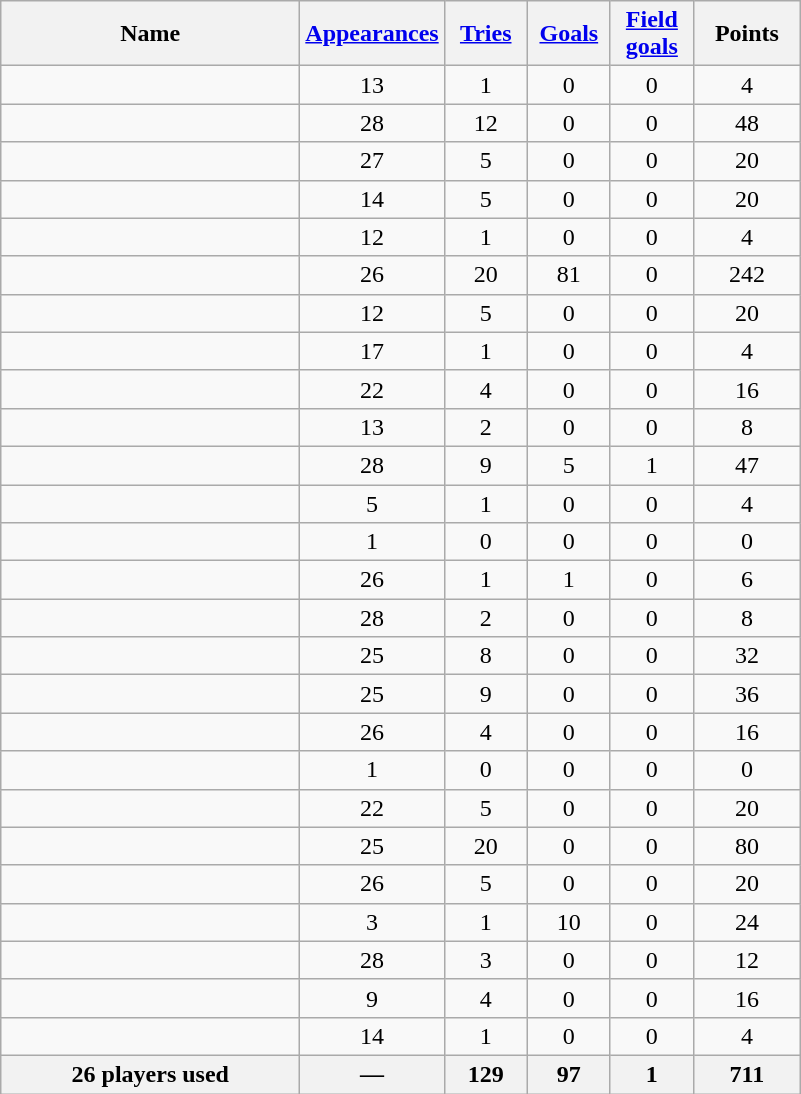<table class="wikitable sortable" style="text-align: center;">
<tr>
<th style="width:12em">Name</th>
<th><a href='#'>Appearances</a></th>
<th style="width:3em"><a href='#'>Tries</a></th>
<th style="width:3em"><a href='#'>Goals</a></th>
<th style="width:3em"><a href='#'>Field goals</a></th>
<th style="width:4em">Points</th>
</tr>
<tr>
<td style="text-align:left;"></td>
<td>13</td>
<td>1</td>
<td>0</td>
<td>0</td>
<td>4</td>
</tr>
<tr>
<td style="text-align:left;"></td>
<td>28</td>
<td>12</td>
<td>0</td>
<td>0</td>
<td>48</td>
</tr>
<tr>
<td style="text-align:left;"></td>
<td>27</td>
<td>5</td>
<td>0</td>
<td>0</td>
<td>20</td>
</tr>
<tr>
<td style="text-align:left;"></td>
<td>14</td>
<td>5</td>
<td>0</td>
<td>0</td>
<td>20</td>
</tr>
<tr>
<td style="text-align:left;"></td>
<td>12</td>
<td>1</td>
<td>0</td>
<td>0</td>
<td>4</td>
</tr>
<tr>
<td style="text-align:left;"></td>
<td>26</td>
<td>20</td>
<td>81</td>
<td>0</td>
<td>242</td>
</tr>
<tr>
<td style="text-align:left;"></td>
<td>12</td>
<td>5</td>
<td>0</td>
<td>0</td>
<td>20</td>
</tr>
<tr>
<td style="text-align:left;"></td>
<td>17</td>
<td>1</td>
<td>0</td>
<td>0</td>
<td>4</td>
</tr>
<tr>
<td style="text-align:left;"></td>
<td>22</td>
<td>4</td>
<td>0</td>
<td>0</td>
<td>16</td>
</tr>
<tr>
<td style="text-align:left;"></td>
<td>13</td>
<td>2</td>
<td>0</td>
<td>0</td>
<td>8</td>
</tr>
<tr>
<td style="text-align:left;"></td>
<td>28</td>
<td>9</td>
<td>5</td>
<td>1</td>
<td>47</td>
</tr>
<tr>
<td style="text-align:left;"></td>
<td>5</td>
<td>1</td>
<td>0</td>
<td>0</td>
<td>4</td>
</tr>
<tr>
<td style="text-align:left;"></td>
<td>1</td>
<td>0</td>
<td>0</td>
<td>0</td>
<td>0</td>
</tr>
<tr>
<td style="text-align:left;"></td>
<td>26</td>
<td>1</td>
<td>1</td>
<td>0</td>
<td>6</td>
</tr>
<tr>
<td style="text-align:left;"></td>
<td>28</td>
<td>2</td>
<td>0</td>
<td>0</td>
<td>8</td>
</tr>
<tr>
<td style="text-align:left;"></td>
<td>25</td>
<td>8</td>
<td>0</td>
<td>0</td>
<td>32</td>
</tr>
<tr>
<td style="text-align:left;"></td>
<td>25</td>
<td>9</td>
<td>0</td>
<td>0</td>
<td>36</td>
</tr>
<tr>
<td style="text-align:left;"></td>
<td>26</td>
<td>4</td>
<td>0</td>
<td>0</td>
<td>16</td>
</tr>
<tr>
<td style="text-align:left;"></td>
<td>1</td>
<td>0</td>
<td>0</td>
<td>0</td>
<td>0</td>
</tr>
<tr>
<td style="text-align:left;"></td>
<td>22</td>
<td>5</td>
<td>0</td>
<td>0</td>
<td>20</td>
</tr>
<tr>
<td style="text-align:left;"></td>
<td>25</td>
<td>20</td>
<td>0</td>
<td>0</td>
<td>80</td>
</tr>
<tr>
<td style="text-align:left;"></td>
<td>26</td>
<td>5</td>
<td>0</td>
<td>0</td>
<td>20</td>
</tr>
<tr>
<td style="text-align:left;"></td>
<td>3</td>
<td>1</td>
<td>10</td>
<td>0</td>
<td>24</td>
</tr>
<tr>
<td style="text-align:left;"></td>
<td>28</td>
<td>3</td>
<td>0</td>
<td>0</td>
<td>12</td>
</tr>
<tr>
<td style="text-align:left;"></td>
<td>9</td>
<td>4</td>
<td>0</td>
<td>0</td>
<td>16</td>
</tr>
<tr>
<td style="text-align:left;"></td>
<td>14</td>
<td>1</td>
<td>0</td>
<td>0</td>
<td>4</td>
</tr>
<tr class="sortbottom">
<th>26 players used</th>
<th>—</th>
<th>129</th>
<th>97</th>
<th>1</th>
<th>711</th>
</tr>
</table>
